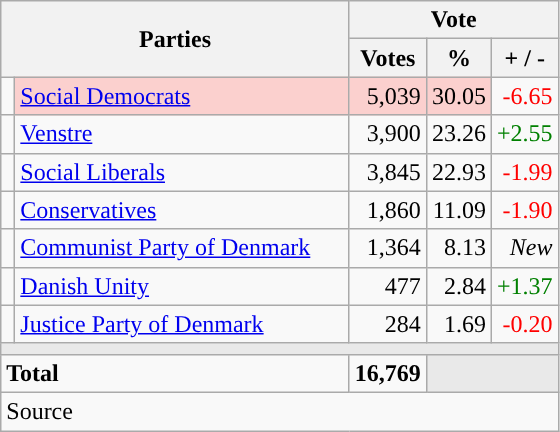<table class="wikitable" style="text-align:right;">
<tr>
<th style="text-align:centre;" rowspan="2" colspan="2" width="225">Parties</th>
<th colspan="3">Vote</th>
</tr>
<tr>
<th width="15">Votes</th>
<th width="15">%</th>
<th width="15">+ / -</th>
</tr>
<tr>
<td width="2" style="color:inherit;background:"></td>
<td bgcolor=#fbd0ce  align="left"><a href='#'>Social Democrats</a></td>
<td bgcolor=#fbd0ce>5,039</td>
<td bgcolor=#fbd0ce>30.05</td>
<td style=color:red;>-6.65</td>
</tr>
<tr>
<td width="2" style="color:inherit;background:"></td>
<td align="left"><a href='#'>Venstre</a></td>
<td>3,900</td>
<td>23.26</td>
<td style=color:green;>+2.55</td>
</tr>
<tr>
<td width="2" style="color:inherit;background:"></td>
<td align="left"><a href='#'>Social Liberals</a></td>
<td>3,845</td>
<td>22.93</td>
<td style=color:red;>-1.99</td>
</tr>
<tr>
<td width="2" style="color:inherit;background:"></td>
<td align="left"><a href='#'>Conservatives</a></td>
<td>1,860</td>
<td>11.09</td>
<td style=color:red;>-1.90</td>
</tr>
<tr>
<td width="2" style="color:inherit;background:"></td>
<td align="left"><a href='#'>Communist Party of Denmark</a></td>
<td>1,364</td>
<td>8.13</td>
<td><em>New</em></td>
</tr>
<tr>
<td width="2" style="color:inherit;background:"></td>
<td align="left"><a href='#'>Danish Unity</a></td>
<td>477</td>
<td>2.84</td>
<td style=color:green;>+1.37</td>
</tr>
<tr>
<td width="2" style="color:inherit;background:"></td>
<td align="left"><a href='#'>Justice Party of Denmark</a></td>
<td>284</td>
<td>1.69</td>
<td style=color:red;>-0.20</td>
</tr>
<tr>
<td colspan="7" bgcolor="#E9E9E9"></td>
</tr>
<tr>
<td align="left" colspan="2"><strong>Total</strong></td>
<td><strong>16,769</strong></td>
<td bgcolor="#E9E9E9" colspan="2"></td>
</tr>
<tr>
<td align="left" colspan="6">Source</td>
</tr>
</table>
